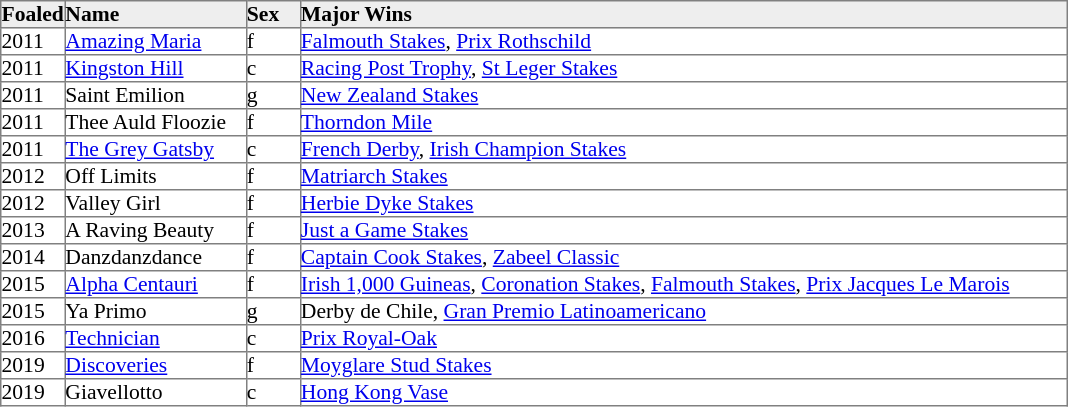<table border="1" cellpadding="0" style="border-collapse: collapse; font-size:90%">
<tr bgcolor="#eeeeee">
<td width="35px"><strong>Foaled</strong></td>
<td width="120px"><strong>Name</strong></td>
<td width="35px"><strong>Sex</strong></td>
<td width="510px"><strong>Major Wins</strong></td>
</tr>
<tr>
<td>2011</td>
<td><a href='#'>Amazing Maria</a></td>
<td>f</td>
<td><a href='#'>Falmouth Stakes</a>, <a href='#'>Prix Rothschild</a></td>
</tr>
<tr>
<td>2011</td>
<td><a href='#'>Kingston Hill</a></td>
<td>c</td>
<td><a href='#'>Racing Post Trophy</a>, <a href='#'>St Leger Stakes</a></td>
</tr>
<tr>
<td>2011</td>
<td>Saint Emilion</td>
<td>g</td>
<td><a href='#'>New Zealand Stakes</a></td>
</tr>
<tr>
<td>2011</td>
<td>Thee Auld Floozie</td>
<td>f</td>
<td><a href='#'>Thorndon Mile</a></td>
</tr>
<tr>
<td>2011</td>
<td><a href='#'>The Grey Gatsby</a></td>
<td>c</td>
<td><a href='#'>French Derby</a>, <a href='#'>Irish Champion Stakes</a></td>
</tr>
<tr>
<td>2012</td>
<td>Off Limits</td>
<td>f</td>
<td><a href='#'>Matriarch Stakes</a></td>
</tr>
<tr>
<td>2012</td>
<td>Valley Girl</td>
<td>f</td>
<td><a href='#'>Herbie Dyke Stakes</a></td>
</tr>
<tr>
<td>2013</td>
<td>A Raving Beauty</td>
<td>f</td>
<td><a href='#'>Just a Game Stakes</a></td>
</tr>
<tr>
<td>2014</td>
<td>Danzdanzdance</td>
<td>f</td>
<td><a href='#'>Captain Cook Stakes</a>, <a href='#'>Zabeel Classic</a></td>
</tr>
<tr>
<td>2015</td>
<td><a href='#'>Alpha Centauri</a></td>
<td>f</td>
<td><a href='#'>Irish 1,000 Guineas</a>, <a href='#'>Coronation Stakes</a>, <a href='#'>Falmouth Stakes</a>, <a href='#'>Prix Jacques Le Marois</a></td>
</tr>
<tr>
<td>2015</td>
<td>Ya Primo</td>
<td>g</td>
<td>Derby de Chile, <a href='#'>Gran Premio Latinoamericano</a></td>
</tr>
<tr>
<td>2016</td>
<td><a href='#'>Technician</a></td>
<td>c</td>
<td><a href='#'>Prix Royal-Oak</a></td>
</tr>
<tr>
<td>2019</td>
<td><a href='#'>Discoveries</a></td>
<td>f</td>
<td><a href='#'>Moyglare Stud Stakes</a></td>
</tr>
<tr>
<td>2019</td>
<td>Giavellotto</td>
<td>c</td>
<td><a href='#'>Hong Kong Vase</a></td>
</tr>
</table>
